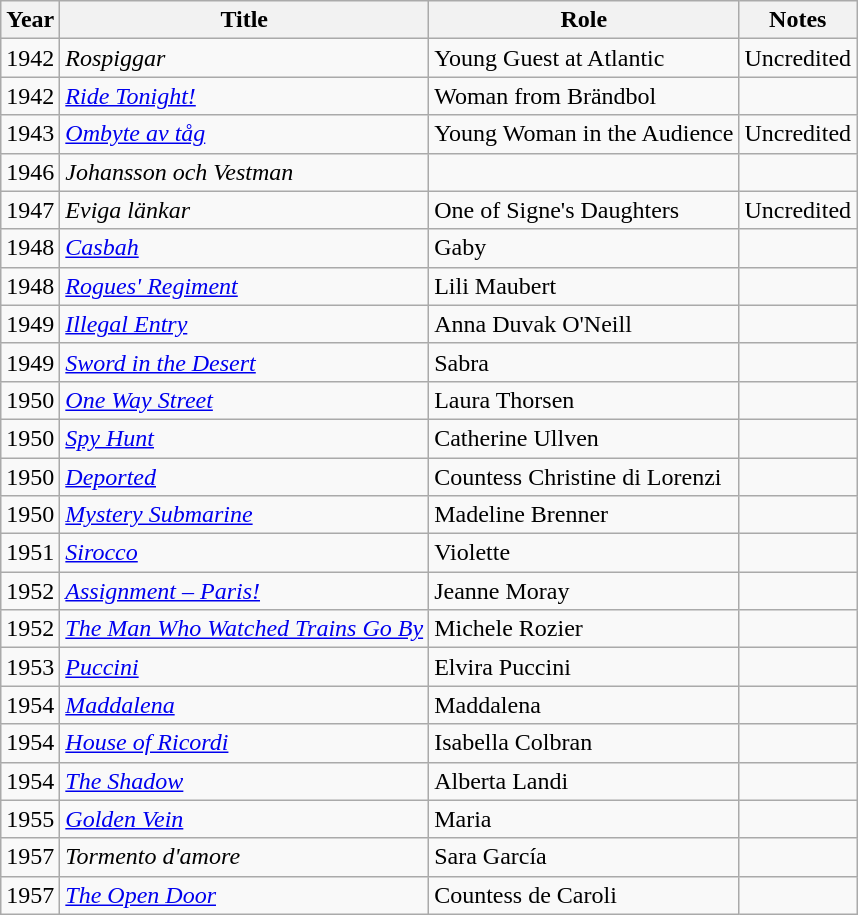<table class="wikitable">
<tr>
<th>Year</th>
<th>Title</th>
<th>Role</th>
<th>Notes</th>
</tr>
<tr>
<td>1942</td>
<td><em>Rospiggar</em></td>
<td>Young Guest at Atlantic</td>
<td>Uncredited</td>
</tr>
<tr>
<td>1942</td>
<td><em><a href='#'>Ride Tonight!</a></em></td>
<td>Woman from Brändbol</td>
<td></td>
</tr>
<tr>
<td>1943</td>
<td><em><a href='#'>Ombyte av tåg</a></em></td>
<td>Young Woman in the Audience</td>
<td>Uncredited</td>
</tr>
<tr>
<td>1946</td>
<td><em>Johansson och Vestman</em></td>
<td></td>
<td></td>
</tr>
<tr>
<td>1947</td>
<td><em>Eviga länkar</em></td>
<td>One of Signe's Daughters</td>
<td>Uncredited</td>
</tr>
<tr>
<td>1948</td>
<td><em><a href='#'>Casbah</a></em></td>
<td>Gaby</td>
<td></td>
</tr>
<tr>
<td>1948</td>
<td><em><a href='#'>Rogues' Regiment</a></em></td>
<td>Lili Maubert</td>
<td></td>
</tr>
<tr>
<td>1949</td>
<td><em><a href='#'>Illegal Entry</a></em></td>
<td>Anna Duvak O'Neill</td>
<td></td>
</tr>
<tr>
<td>1949</td>
<td><em><a href='#'>Sword in the Desert</a></em></td>
<td>Sabra</td>
<td></td>
</tr>
<tr>
<td>1950</td>
<td><em><a href='#'>One Way Street</a></em></td>
<td>Laura Thorsen</td>
<td></td>
</tr>
<tr>
<td>1950</td>
<td><em><a href='#'>Spy Hunt</a></em></td>
<td>Catherine Ullven</td>
<td></td>
</tr>
<tr>
<td>1950</td>
<td><em><a href='#'>Deported</a></em></td>
<td>Countess Christine di Lorenzi</td>
<td></td>
</tr>
<tr>
<td>1950</td>
<td><em><a href='#'>Mystery Submarine</a></em></td>
<td>Madeline Brenner</td>
<td></td>
</tr>
<tr>
<td>1951</td>
<td><em><a href='#'>Sirocco</a></em></td>
<td>Violette</td>
<td></td>
</tr>
<tr>
<td>1952</td>
<td><em><a href='#'>Assignment – Paris!</a></em></td>
<td>Jeanne Moray</td>
<td></td>
</tr>
<tr>
<td>1952</td>
<td><em><a href='#'>The Man Who Watched Trains Go By</a></em></td>
<td>Michele Rozier</td>
<td></td>
</tr>
<tr>
<td>1953</td>
<td><em><a href='#'>Puccini</a></em></td>
<td>Elvira Puccini</td>
<td></td>
</tr>
<tr>
<td>1954</td>
<td><em><a href='#'>Maddalena</a></em></td>
<td>Maddalena</td>
<td></td>
</tr>
<tr>
<td>1954</td>
<td><em><a href='#'>House of Ricordi</a></em></td>
<td>Isabella Colbran</td>
<td></td>
</tr>
<tr>
<td>1954</td>
<td><em><a href='#'>The Shadow</a></em></td>
<td>Alberta Landi</td>
<td></td>
</tr>
<tr>
<td>1955</td>
<td><em><a href='#'>Golden Vein</a></em></td>
<td>Maria</td>
<td></td>
</tr>
<tr>
<td>1957</td>
<td><em>Tormento d'amore</em></td>
<td>Sara García</td>
<td></td>
</tr>
<tr>
<td>1957</td>
<td><em><a href='#'>The Open Door</a></em></td>
<td>Countess de Caroli</td>
<td></td>
</tr>
</table>
